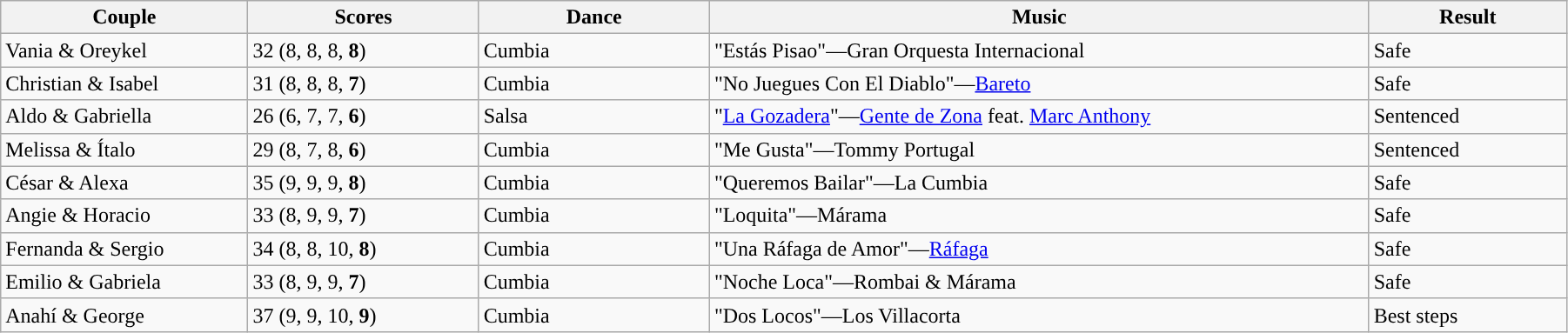<table class="wikitable sortable" style="width:95%; white-space:nowrap;">
<tr>
<th style="width:15%;">Couple</th>
<th style="width:14%;">Scores</th>
<th style="width:14%;">Dance</th>
<th style="width:40%;">Music</th>
<th style="width:12%;">Result</th>
</tr>
<tr>
<td>Vania & Oreykel</td>
<td>32 (8, 8, 8, <strong>8</strong>)</td>
<td>Cumbia</td>
<td>"Estás Pisao"—Gran Orquesta Internacional</td>
<td>Safe</td>
</tr>
<tr>
<td>Christian & Isabel</td>
<td>31 (8, 8, 8, <strong>7</strong>)</td>
<td>Cumbia</td>
<td>"No Juegues Con El Diablo"—<a href='#'>Bareto</a></td>
<td>Safe</td>
</tr>
<tr>
<td>Aldo & Gabriella</td>
<td>26 (6, 7, 7, <strong>6</strong>)</td>
<td>Salsa</td>
<td>"<a href='#'>La Gozadera</a>"—<a href='#'>Gente de Zona</a> feat. <a href='#'>Marc Anthony</a></td>
<td>Sentenced</td>
</tr>
<tr>
<td>Melissa & Ítalo</td>
<td>29 (8, 7, 8, <strong>6</strong>)</td>
<td>Cumbia</td>
<td>"Me Gusta"—Tommy Portugal</td>
<td>Sentenced</td>
</tr>
<tr>
<td>César & Alexa</td>
<td>35 (9, 9, 9, <strong>8</strong>)</td>
<td>Cumbia</td>
<td>"Queremos Bailar"—La Cumbia</td>
<td>Safe</td>
</tr>
<tr>
<td>Angie & Horacio</td>
<td>33 (8, 9, 9, <strong>7</strong>)</td>
<td>Cumbia</td>
<td>"Loquita"—Márama</td>
<td>Safe</td>
</tr>
<tr>
<td>Fernanda & Sergio</td>
<td>34 (8, 8, 10, <strong>8</strong>)</td>
<td>Cumbia</td>
<td>"Una Ráfaga de Amor"—<a href='#'>Ráfaga</a></td>
<td>Safe</td>
</tr>
<tr>
<td>Emilio & Gabriela</td>
<td>33 (8, 9, 9, <strong>7</strong>)</td>
<td>Cumbia</td>
<td>"Noche Loca"—Rombai & Márama</td>
<td>Safe</td>
</tr>
<tr>
<td>Anahí & George</td>
<td>37 (9, 9, 10, <strong>9</strong>)</td>
<td>Cumbia</td>
<td>"Dos Locos"—Los Villacorta</td>
<td>Best steps</td>
</tr>
</table>
